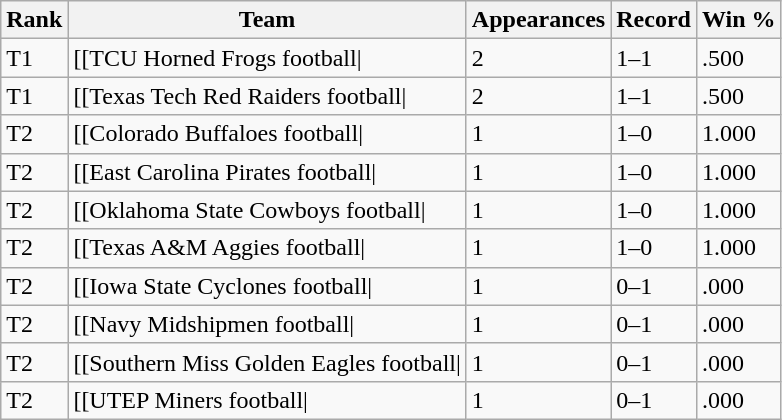<table class="wikitable">
<tr>
<th>Rank</th>
<th>Team</th>
<th>Appearances</th>
<th>Record</th>
<th>Win %</th>
</tr>
<tr>
<td>T1</td>
<td style=>[[TCU Horned Frogs football|</td>
<td>2</td>
<td>1–1</td>
<td>.500</td>
</tr>
<tr>
<td>T1</td>
<td style=>[[Texas Tech Red Raiders football|</td>
<td>2</td>
<td>1–1</td>
<td>.500</td>
</tr>
<tr>
<td>T2</td>
<td style=>[[Colorado Buffaloes football|</td>
<td>1</td>
<td>1–0</td>
<td>1.000</td>
</tr>
<tr>
<td>T2</td>
<td style=>[[East Carolina Pirates football|</td>
<td>1</td>
<td>1–0</td>
<td>1.000</td>
</tr>
<tr>
<td>T2</td>
<td style=>[[Oklahoma State Cowboys football|</td>
<td>1</td>
<td>1–0</td>
<td>1.000</td>
</tr>
<tr>
<td>T2</td>
<td style=>[[Texas A&M Aggies football|</td>
<td>1</td>
<td>1–0</td>
<td>1.000</td>
</tr>
<tr>
<td>T2</td>
<td style=>[[Iowa State Cyclones football|</td>
<td>1</td>
<td>0–1</td>
<td>.000</td>
</tr>
<tr>
<td>T2</td>
<td style=>[[Navy Midshipmen football|</td>
<td>1</td>
<td>0–1</td>
<td>.000</td>
</tr>
<tr>
<td>T2</td>
<td style=>[[Southern Miss Golden Eagles football|</td>
<td>1</td>
<td>0–1</td>
<td>.000</td>
</tr>
<tr>
<td>T2</td>
<td style=>[[UTEP Miners football|</td>
<td>1</td>
<td>0–1</td>
<td>.000</td>
</tr>
</table>
